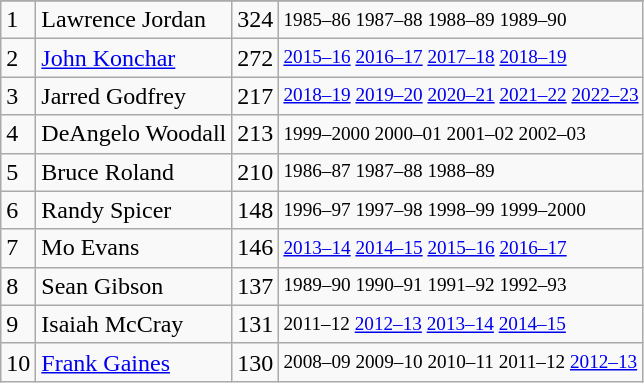<table class="wikitable">
<tr>
</tr>
<tr>
<td>1</td>
<td>Lawrence Jordan</td>
<td>324</td>
<td style="font-size:80%;">1985–86 1987–88 1988–89 1989–90</td>
</tr>
<tr>
<td>2</td>
<td><a href='#'>John Konchar</a></td>
<td>272</td>
<td style="font-size:80%;"><a href='#'>2015–16</a> <a href='#'>2016–17</a> <a href='#'>2017–18</a> <a href='#'>2018–19</a></td>
</tr>
<tr>
<td>3</td>
<td>Jarred Godfrey</td>
<td>217</td>
<td style="font-size:80%;"><a href='#'>2018–19</a> <a href='#'>2019–20</a> <a href='#'>2020–21</a> <a href='#'>2021–22</a> <a href='#'>2022–23</a></td>
</tr>
<tr>
<td>4</td>
<td>DeAngelo Woodall</td>
<td>213</td>
<td style="font-size:80%;">1999–2000 2000–01 2001–02 2002–03</td>
</tr>
<tr>
<td>5</td>
<td>Bruce Roland</td>
<td>210</td>
<td style="font-size:80%;">1986–87 1987–88 1988–89</td>
</tr>
<tr>
<td>6</td>
<td>Randy Spicer</td>
<td>148</td>
<td style="font-size:80%;">1996–97 1997–98 1998–99 1999–2000</td>
</tr>
<tr>
<td>7</td>
<td>Mo Evans</td>
<td>146</td>
<td style="font-size:80%;"><a href='#'>2013–14</a> <a href='#'>2014–15</a> <a href='#'>2015–16</a> <a href='#'>2016–17</a></td>
</tr>
<tr>
<td>8</td>
<td>Sean Gibson</td>
<td>137</td>
<td style="font-size:80%;">1989–90 1990–91 1991–92 1992–93</td>
</tr>
<tr>
<td>9</td>
<td>Isaiah McCray</td>
<td>131</td>
<td style="font-size:80%;">2011–12 <a href='#'>2012–13</a> <a href='#'>2013–14</a> <a href='#'>2014–15</a></td>
</tr>
<tr>
<td>10</td>
<td><a href='#'>Frank Gaines</a></td>
<td>130</td>
<td style="font-size:80%;">2008–09 2009–10 2010–11 2011–12 <a href='#'>2012–13</a></td>
</tr>
</table>
